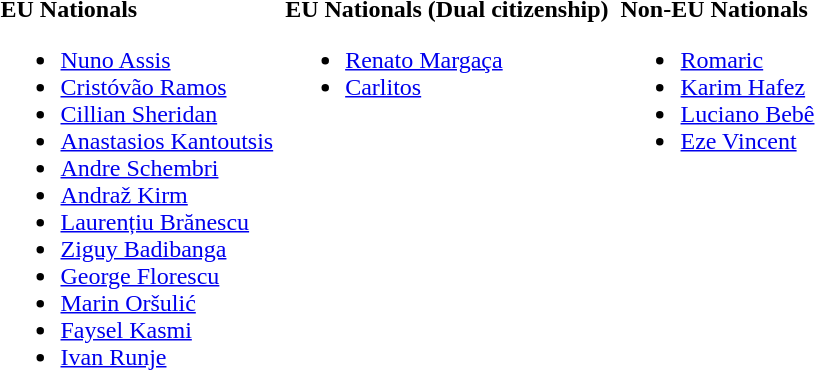<table>
<tr style='vertical-align:top'>
<td><br><strong>EU Nationals</strong><ul><li>  <a href='#'>Nuno Assis</a></li><li>  <a href='#'>Cristóvão Ramos</a></li><li>  <a href='#'>Cillian Sheridan</a></li><li>  <a href='#'>Anastasios Kantoutsis</a></li><li>  <a href='#'>Andre Schembri</a></li><li>  <a href='#'>Andraž Kirm</a></li><li>  <a href='#'>Laurențiu Brănescu</a></li><li>  <a href='#'>Ziguy Badibanga</a></li><li>  <a href='#'>George Florescu</a></li><li>  <a href='#'>Marin Oršulić</a></li><li>  <a href='#'>Faysel Kasmi</a></li><li>  <a href='#'>Ivan Runje</a></li></ul></td>
<td></td>
<td><br><strong>EU Nationals (Dual citizenship)</strong><ul><li>   <a href='#'>Renato Margaça</a></li><li>   <a href='#'>Carlitos</a></li></ul></td>
<td></td>
<td><br><strong>Non-EU Nationals</strong><ul><li> <a href='#'>Romaric</a></li><li> <a href='#'>Karim Hafez</a></li><li> <a href='#'>Luciano Bebê</a></li><li> <a href='#'>Eze Vincent</a></li></ul></td>
<td></td>
</tr>
</table>
